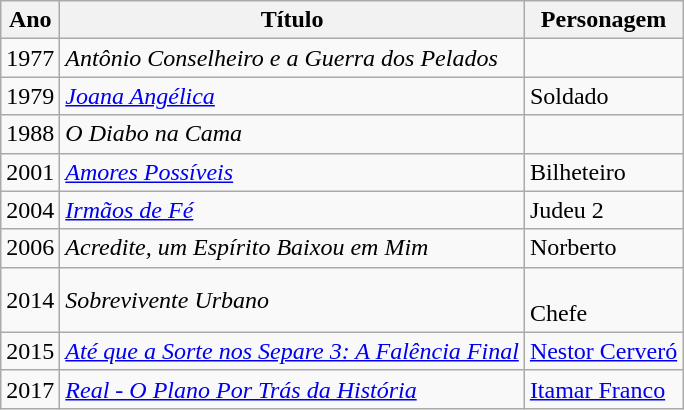<table class="wikitable">
<tr>
<th>Ano</th>
<th>Título</th>
<th>Personagem</th>
</tr>
<tr>
<td>1977</td>
<td><em>Antônio Conselheiro e a Guerra dos Pelados</em></td>
<td></td>
</tr>
<tr>
<td>1979</td>
<td><em><a href='#'>Joana Angélica</a></em></td>
<td>Soldado</td>
</tr>
<tr>
<td>1988</td>
<td><em>O Diabo na Cama</em></td>
<td></td>
</tr>
<tr>
<td>2001</td>
<td><em><a href='#'>Amores Possíveis</a></em></td>
<td>Bilheteiro</td>
</tr>
<tr>
<td>2004</td>
<td><em><a href='#'>Irmãos de Fé</a></em></td>
<td>Judeu 2</td>
</tr>
<tr>
<td>2006</td>
<td><em>Acredite, um Espírito Baixou em Mim</em></td>
<td>Norberto</td>
</tr>
<tr>
<td>2014</td>
<td><em>Sobrevivente Urbano</em></td>
<td><br>Chefe</td>
</tr>
<tr>
<td>2015</td>
<td><em><a href='#'>Até que a Sorte nos Separe 3: A Falência Final</a></em></td>
<td><a href='#'>Nestor Cerveró</a></td>
</tr>
<tr>
<td>2017</td>
<td><em><a href='#'>Real - O Plano Por Trás da História</a></em></td>
<td><a href='#'>Itamar Franco</a></td>
</tr>
</table>
